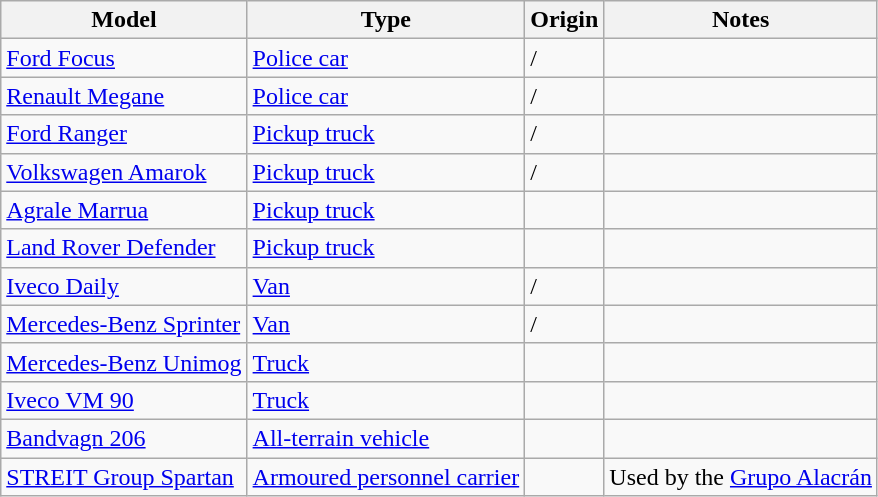<table class="wikitable">
<tr>
<th>Model</th>
<th>Type</th>
<th>Origin</th>
<th>Notes</th>
</tr>
<tr>
<td><a href='#'>Ford Focus</a></td>
<td><a href='#'>Police car</a></td>
<td>/</td>
<td></td>
</tr>
<tr>
<td><a href='#'>Renault Megane</a></td>
<td><a href='#'>Police car</a></td>
<td>/</td>
<td></td>
</tr>
<tr>
<td><a href='#'>Ford Ranger</a></td>
<td><a href='#'>Pickup truck</a></td>
<td>/</td>
<td></td>
</tr>
<tr>
<td><a href='#'>Volkswagen Amarok</a></td>
<td><a href='#'>Pickup truck</a></td>
<td>/</td>
<td></td>
</tr>
<tr>
<td><a href='#'>Agrale Marrua</a></td>
<td><a href='#'>Pickup truck</a></td>
<td></td>
<td></td>
</tr>
<tr>
<td><a href='#'>Land Rover Defender</a></td>
<td><a href='#'>Pickup truck</a></td>
<td></td>
<td></td>
</tr>
<tr>
<td><a href='#'>Iveco Daily</a></td>
<td><a href='#'>Van</a></td>
<td>/</td>
<td></td>
</tr>
<tr>
<td><a href='#'>Mercedes-Benz Sprinter</a></td>
<td><a href='#'>Van</a></td>
<td>/</td>
<td></td>
</tr>
<tr>
<td><a href='#'>Mercedes-Benz Unimog</a></td>
<td><a href='#'>Truck</a></td>
<td></td>
<td></td>
</tr>
<tr>
<td><a href='#'>Iveco VM 90</a></td>
<td><a href='#'>Truck</a></td>
<td></td>
<td></td>
</tr>
<tr>
<td><a href='#'>Bandvagn 206</a></td>
<td><a href='#'>All-terrain vehicle</a></td>
<td></td>
<td></td>
</tr>
<tr>
<td><a href='#'>STREIT Group Spartan</a></td>
<td><a href='#'>Armoured personnel carrier</a></td>
<td></td>
<td>Used by the <a href='#'>Grupo Alacrán</a></td>
</tr>
</table>
